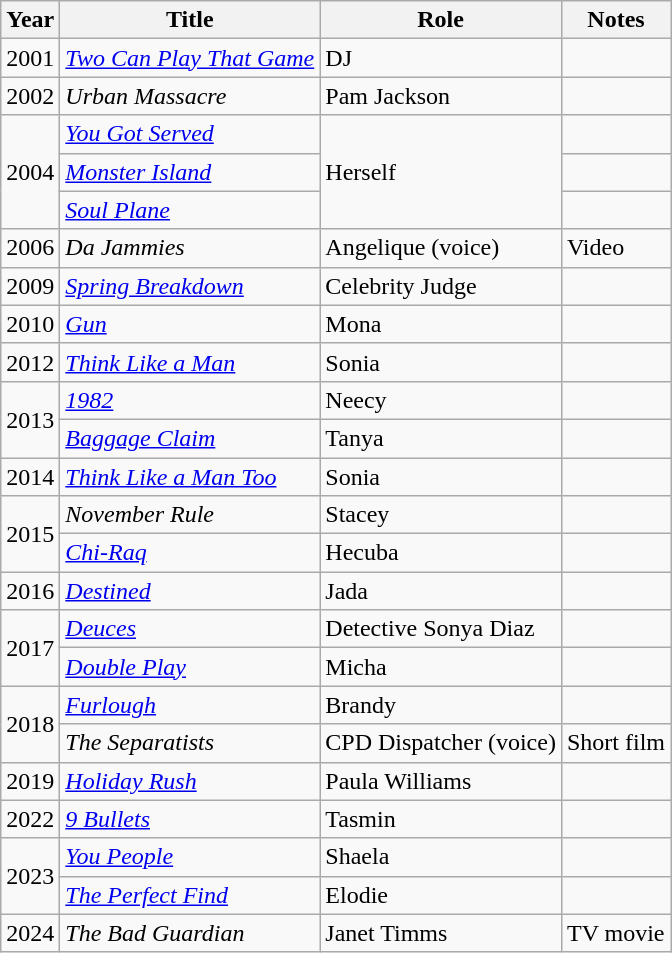<table class="wikitable plainrowheaders sortable" style="margin-right: 0;">
<tr>
<th>Year</th>
<th>Title</th>
<th>Role</th>
<th>Notes</th>
</tr>
<tr>
<td>2001</td>
<td><em><a href='#'>Two Can Play That Game</a></em></td>
<td>DJ</td>
<td></td>
</tr>
<tr>
<td>2002</td>
<td><em>Urban Massacre</em></td>
<td>Pam Jackson</td>
<td></td>
</tr>
<tr>
<td rowspan="3">2004</td>
<td><em><a href='#'>You Got Served</a></em></td>
<td rowspan="3">Herself</td>
<td></td>
</tr>
<tr>
<td><em><a href='#'>Monster Island</a></em></td>
</tr>
<tr>
<td><em><a href='#'>Soul Plane</a></em></td>
<td></td>
</tr>
<tr>
<td>2006</td>
<td><em>Da Jammies</em></td>
<td>Angelique (voice)</td>
<td>Video</td>
</tr>
<tr>
<td>2009</td>
<td><em><a href='#'>Spring Breakdown</a></em></td>
<td>Celebrity Judge</td>
<td></td>
</tr>
<tr>
<td>2010</td>
<td><em><a href='#'>Gun</a></em></td>
<td>Mona</td>
<td></td>
</tr>
<tr>
<td>2012</td>
<td><em><a href='#'>Think Like a Man</a></em></td>
<td>Sonia</td>
<td></td>
</tr>
<tr>
<td rowspan="2">2013</td>
<td><em><a href='#'>1982</a></em></td>
<td>Neecy</td>
<td></td>
</tr>
<tr>
<td><em><a href='#'>Baggage Claim</a></em></td>
<td>Tanya</td>
<td></td>
</tr>
<tr>
<td>2014</td>
<td><em><a href='#'>Think Like a Man Too</a></em></td>
<td>Sonia</td>
<td></td>
</tr>
<tr>
<td rowspan="2">2015</td>
<td><em>November Rule</em></td>
<td>Stacey</td>
<td></td>
</tr>
<tr>
<td><em><a href='#'>Chi-Raq</a></em></td>
<td>Hecuba</td>
<td></td>
</tr>
<tr>
<td>2016</td>
<td><em><a href='#'>Destined</a></em></td>
<td>Jada</td>
<td></td>
</tr>
<tr>
<td rowspan="2">2017</td>
<td><em><a href='#'>Deuces</a></em></td>
<td>Detective Sonya Diaz</td>
<td></td>
</tr>
<tr>
<td><em><a href='#'>Double Play</a></em></td>
<td>Micha</td>
<td></td>
</tr>
<tr>
<td rowspan="2">2018</td>
<td><em><a href='#'>Furlough</a></em></td>
<td>Brandy</td>
<td></td>
</tr>
<tr>
<td><em>The Separatists</em></td>
<td>CPD Dispatcher (voice)</td>
<td>Short film</td>
</tr>
<tr>
<td>2019</td>
<td><em><a href='#'>Holiday Rush</a></em></td>
<td>Paula Williams</td>
<td></td>
</tr>
<tr>
<td>2022</td>
<td><em><a href='#'>9 Bullets</a></em></td>
<td>Tasmin</td>
<td></td>
</tr>
<tr>
<td rowspan="2">2023</td>
<td><em><a href='#'>You People</a></em></td>
<td>Shaela</td>
<td></td>
</tr>
<tr>
<td><em><a href='#'>The Perfect Find</a></em></td>
<td>Elodie</td>
<td></td>
</tr>
<tr>
<td>2024</td>
<td><em>The Bad Guardian</em></td>
<td>Janet Timms</td>
<td>TV movie</td>
</tr>
</table>
